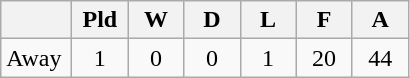<table class="wikitable" border="1">
<tr>
<th width=40></th>
<th width=30>Pld</th>
<th width=30>W</th>
<th width=30>D</th>
<th width=30>L</th>
<th width=30>F</th>
<th width=30>A</th>
</tr>
<tr>
<td>Away</td>
<td align=center>1</td>
<td align=center>0</td>
<td align=center>0</td>
<td align=center>1</td>
<td align=center>20</td>
<td align=center>44</td>
</tr>
</table>
